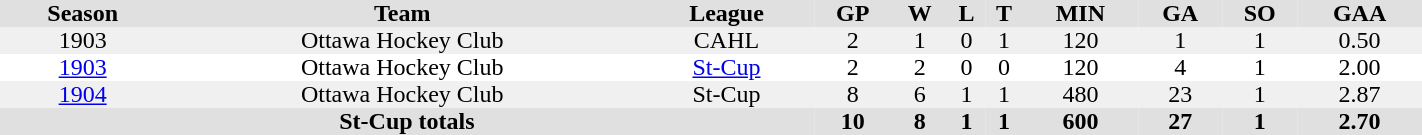<table BORDER="0" CELLPADDING="0" CELLSPACING="0" width="75%">
<tr bgcolor="#e0e0e0">
<th colspan="3" bgcolor="#ffffff"></th>
<th rowspan="99" bgcolor="#ffffff"></th>
</tr>
<tr bgcolor="#e0e0e0" ALIGN="center">
<th>Season</th>
<th>Team</th>
<th>League</th>
<th>GP</th>
<th>W</th>
<th>L</th>
<th>T</th>
<th>MIN</th>
<th>GA</th>
<th>SO</th>
<th>GAA</th>
</tr>
<tr ALIGN="center" bgcolor="#f0f0f0">
<td>1903</td>
<td>Ottawa Hockey Club</td>
<td>CAHL</td>
<td>2</td>
<td>1</td>
<td>0</td>
<td>1</td>
<td>120</td>
<td>1</td>
<td>1</td>
<td>0.50</td>
</tr>
<tr ALIGN="center">
<td><a href='#'>1903</a></td>
<td>Ottawa Hockey Club</td>
<td><a href='#'>St-Cup</a></td>
<td>2</td>
<td>2</td>
<td>0</td>
<td>0</td>
<td>120</td>
<td>4</td>
<td>1</td>
<td>2.00</td>
</tr>
<tr ALIGN="center" bgcolor="#f0f0f0">
<td><a href='#'>1904</a></td>
<td>Ottawa Hockey Club</td>
<td>St-Cup</td>
<td>8</td>
<td>6</td>
<td>1</td>
<td>1</td>
<td>480</td>
<td>23</td>
<td>1</td>
<td>2.87</td>
</tr>
<tr bgcolor="#e0e0e0">
<th colspan="3">St-Cup totals</th>
<th>10</th>
<th>8</th>
<th>1</th>
<th>1</th>
<th>600</th>
<th>27</th>
<th>1</th>
<th>2.70</th>
</tr>
</table>
